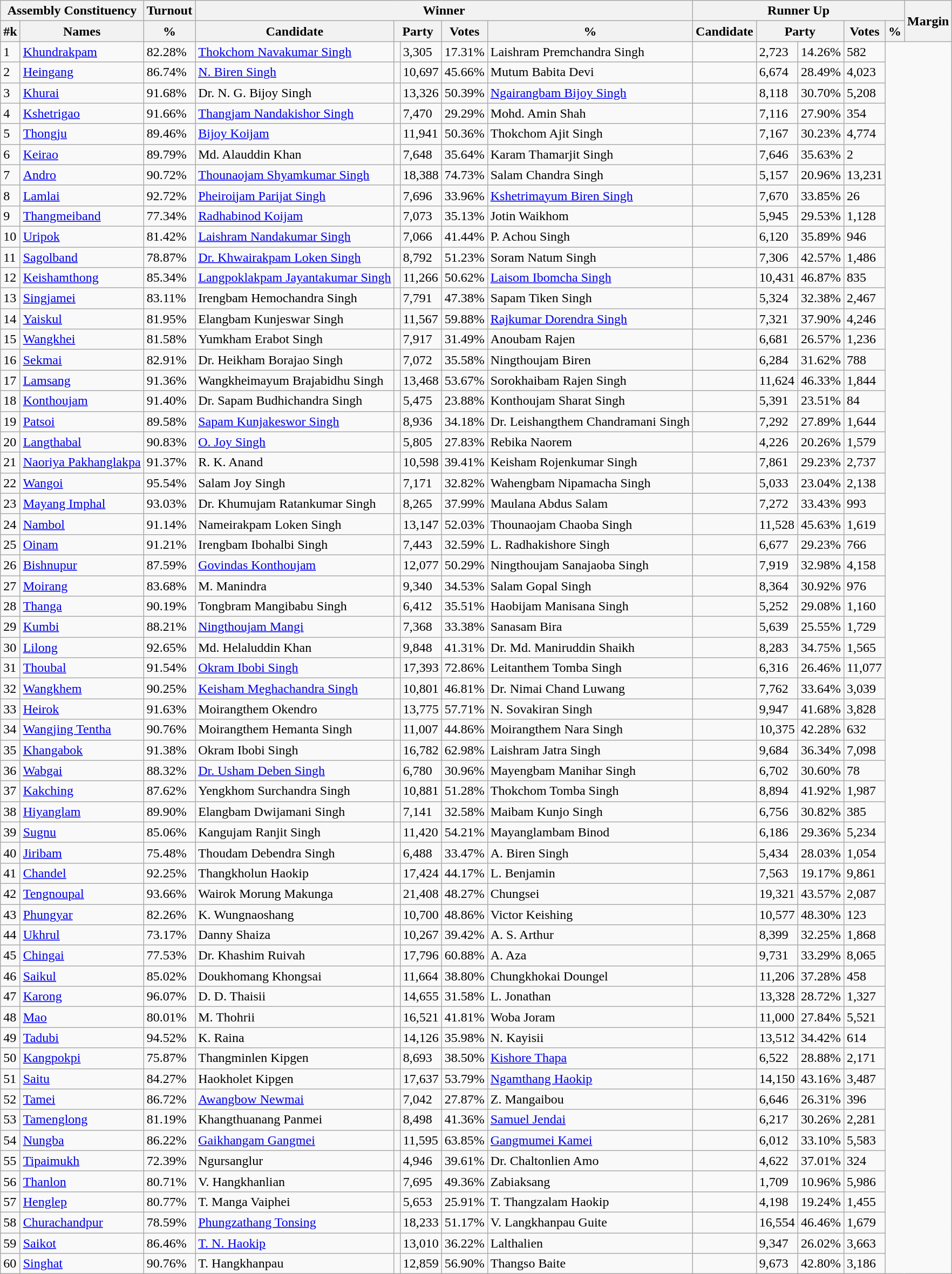<table class="wikitable sortable">
<tr>
<th colspan="2">Assembly Constituency</th>
<th>Turnout</th>
<th colspan="5">Winner</th>
<th colspan="5">Runner Up</th>
<th rowspan="2" data-sort-type=number>Margin</th>
</tr>
<tr>
<th>#k</th>
<th>Names</th>
<th>%</th>
<th>Candidate</th>
<th colspan="2">Party</th>
<th data-sort-type=number>Votes</th>
<th>%</th>
<th>Candidate</th>
<th colspan="2">Party</th>
<th data-sort-type=number>Votes</th>
<th>%</th>
</tr>
<tr>
<td>1</td>
<td><a href='#'>Khundrakpam</a></td>
<td>82.28%</td>
<td><a href='#'>Thokchom Navakumar Singh</a></td>
<td></td>
<td>3,305</td>
<td>17.31%</td>
<td>Laishram Premchandra Singh</td>
<td></td>
<td>2,723</td>
<td>14.26%</td>
<td>582</td>
</tr>
<tr>
<td>2</td>
<td><a href='#'>Heingang</a></td>
<td>86.74%</td>
<td><a href='#'>N. Biren Singh</a></td>
<td></td>
<td>10,697</td>
<td>45.66%</td>
<td>Mutum Babita Devi</td>
<td></td>
<td>6,674</td>
<td>28.49%</td>
<td>4,023</td>
</tr>
<tr>
<td>3</td>
<td><a href='#'>Khurai</a></td>
<td>91.68%</td>
<td>Dr. N. G. Bijoy Singh</td>
<td></td>
<td>13,326</td>
<td>50.39%</td>
<td><a href='#'>Ngairangbam Bijoy Singh</a></td>
<td></td>
<td>8,118</td>
<td>30.70%</td>
<td>5,208</td>
</tr>
<tr>
<td>4</td>
<td><a href='#'>Kshetrigao</a></td>
<td>91.66%</td>
<td><a href='#'>Thangjam Nandakishor Singh</a></td>
<td></td>
<td>7,470</td>
<td>29.29%</td>
<td>Mohd. Amin Shah</td>
<td></td>
<td>7,116</td>
<td>27.90%</td>
<td>354</td>
</tr>
<tr>
<td>5</td>
<td><a href='#'>Thongju</a></td>
<td>89.46%</td>
<td><a href='#'>Bijoy Koijam</a></td>
<td></td>
<td>11,941</td>
<td>50.36%</td>
<td>Thokchom Ajit Singh</td>
<td></td>
<td>7,167</td>
<td>30.23%</td>
<td>4,774</td>
</tr>
<tr>
<td>6</td>
<td><a href='#'>Keirao</a></td>
<td>89.79%</td>
<td>Md. Alauddin Khan</td>
<td></td>
<td>7,648</td>
<td>35.64%</td>
<td>Karam Thamarjit Singh</td>
<td></td>
<td>7,646</td>
<td>35.63%</td>
<td>2</td>
</tr>
<tr>
<td>7</td>
<td><a href='#'>Andro</a></td>
<td>90.72%</td>
<td><a href='#'>Thounaojam Shyamkumar Singh</a></td>
<td></td>
<td>18,388</td>
<td>74.73%</td>
<td>Salam Chandra Singh</td>
<td></td>
<td>5,157</td>
<td>20.96%</td>
<td>13,231</td>
</tr>
<tr>
<td>8</td>
<td><a href='#'>Lamlai</a></td>
<td>92.72%</td>
<td><a href='#'>Pheiroijam Parijat Singh</a></td>
<td></td>
<td>7,696</td>
<td>33.96%</td>
<td><a href='#'>Kshetrimayum Biren Singh</a></td>
<td></td>
<td>7,670</td>
<td>33.85%</td>
<td>26</td>
</tr>
<tr>
<td>9</td>
<td><a href='#'>Thangmeiband</a></td>
<td>77.34%</td>
<td><a href='#'>Radhabinod Koijam</a></td>
<td></td>
<td>7,073</td>
<td>35.13%</td>
<td>Jotin Waikhom</td>
<td></td>
<td>5,945</td>
<td>29.53%</td>
<td>1,128</td>
</tr>
<tr>
<td>10</td>
<td><a href='#'>Uripok</a></td>
<td>81.42%</td>
<td><a href='#'>Laishram Nandakumar Singh</a></td>
<td></td>
<td>7,066</td>
<td>41.44%</td>
<td>P. Achou Singh</td>
<td></td>
<td>6,120</td>
<td>35.89%</td>
<td>946</td>
</tr>
<tr>
<td>11</td>
<td><a href='#'>Sagolband</a></td>
<td>78.87%</td>
<td><a href='#'>Dr. Khwairakpam Loken Singh</a></td>
<td></td>
<td>8,792</td>
<td>51.23%</td>
<td>Soram Natum Singh</td>
<td></td>
<td>7,306</td>
<td>42.57%</td>
<td>1,486</td>
</tr>
<tr>
<td>12</td>
<td><a href='#'>Keishamthong</a></td>
<td>85.34%</td>
<td><a href='#'>Langpoklakpam Jayantakumar Singh</a></td>
<td></td>
<td>11,266</td>
<td>50.62%</td>
<td><a href='#'>Laisom Ibomcha Singh</a></td>
<td></td>
<td>10,431</td>
<td>46.87%</td>
<td>835</td>
</tr>
<tr>
<td>13</td>
<td><a href='#'>Singjamei</a></td>
<td>83.11%</td>
<td>Irengbam Hemochandra Singh</td>
<td></td>
<td>7,791</td>
<td>47.38%</td>
<td>Sapam Tiken Singh</td>
<td></td>
<td>5,324</td>
<td>32.38%</td>
<td>2,467</td>
</tr>
<tr>
<td>14</td>
<td><a href='#'>Yaiskul</a></td>
<td>81.95%</td>
<td>Elangbam Kunjeswar Singh</td>
<td></td>
<td>11,567</td>
<td>59.88%</td>
<td><a href='#'>Rajkumar Dorendra Singh</a></td>
<td></td>
<td>7,321</td>
<td>37.90%</td>
<td>4,246</td>
</tr>
<tr>
<td>15</td>
<td><a href='#'>Wangkhei</a></td>
<td>81.58%</td>
<td>Yumkham Erabot Singh</td>
<td></td>
<td>7,917</td>
<td>31.49%</td>
<td>Anoubam Rajen</td>
<td></td>
<td>6,681</td>
<td>26.57%</td>
<td>1,236</td>
</tr>
<tr>
<td>16</td>
<td><a href='#'>Sekmai</a></td>
<td>82.91%</td>
<td>Dr. Heikham Borajao Singh</td>
<td></td>
<td>7,072</td>
<td>35.58%</td>
<td>Ningthoujam Biren</td>
<td></td>
<td>6,284</td>
<td>31.62%</td>
<td>788</td>
</tr>
<tr>
<td>17</td>
<td><a href='#'>Lamsang</a></td>
<td>91.36%</td>
<td>Wangkheimayum Brajabidhu Singh</td>
<td></td>
<td>13,468</td>
<td>53.67%</td>
<td>Sorokhaibam Rajen Singh</td>
<td></td>
<td>11,624</td>
<td>46.33%</td>
<td>1,844</td>
</tr>
<tr>
<td>18</td>
<td><a href='#'>Konthoujam</a></td>
<td>91.40%</td>
<td>Dr. Sapam Budhichandra Singh</td>
<td></td>
<td>5,475</td>
<td>23.88%</td>
<td>Konthoujam Sharat Singh</td>
<td></td>
<td>5,391</td>
<td>23.51%</td>
<td>84</td>
</tr>
<tr>
<td>19</td>
<td><a href='#'>Patsoi</a></td>
<td>89.58%</td>
<td><a href='#'>Sapam Kunjakeswor Singh</a></td>
<td></td>
<td>8,936</td>
<td>34.18%</td>
<td>Dr. Leishangthem Chandramani Singh</td>
<td></td>
<td>7,292</td>
<td>27.89%</td>
<td>1,644</td>
</tr>
<tr>
<td>20</td>
<td><a href='#'>Langthabal</a></td>
<td>90.83%</td>
<td><a href='#'>O. Joy Singh</a></td>
<td></td>
<td>5,805</td>
<td>27.83%</td>
<td>Rebika Naorem</td>
<td></td>
<td>4,226</td>
<td>20.26%</td>
<td>1,579</td>
</tr>
<tr>
<td>21</td>
<td><a href='#'>Naoriya Pakhanglakpa</a></td>
<td>91.37%</td>
<td>R. K. Anand</td>
<td></td>
<td>10,598</td>
<td>39.41%</td>
<td>Keisham Rojenkumar Singh</td>
<td></td>
<td>7,861</td>
<td>29.23%</td>
<td>2,737</td>
</tr>
<tr>
<td>22</td>
<td><a href='#'>Wangoi</a></td>
<td>95.54%</td>
<td>Salam Joy Singh</td>
<td></td>
<td>7,171</td>
<td>32.82%</td>
<td>Wahengbam Nipamacha Singh</td>
<td></td>
<td>5,033</td>
<td>23.04%</td>
<td>2,138</td>
</tr>
<tr>
<td>23</td>
<td><a href='#'>Mayang Imphal</a></td>
<td>93.03%</td>
<td>Dr. Khumujam Ratankumar Singh</td>
<td></td>
<td>8,265</td>
<td>37.99%</td>
<td>Maulana Abdus Salam</td>
<td></td>
<td>7,272</td>
<td>33.43%</td>
<td>993</td>
</tr>
<tr>
<td>24</td>
<td><a href='#'>Nambol</a></td>
<td>91.14%</td>
<td>Nameirakpam Loken Singh</td>
<td></td>
<td>13,147</td>
<td>52.03%</td>
<td>Thounaojam Chaoba Singh</td>
<td></td>
<td>11,528</td>
<td>45.63%</td>
<td>1,619</td>
</tr>
<tr>
<td>25</td>
<td><a href='#'>Oinam</a></td>
<td>91.21%</td>
<td>Irengbam Ibohalbi Singh</td>
<td></td>
<td>7,443</td>
<td>32.59%</td>
<td>L. Radhakishore Singh</td>
<td></td>
<td>6,677</td>
<td>29.23%</td>
<td>766</td>
</tr>
<tr>
<td>26</td>
<td><a href='#'>Bishnupur</a></td>
<td>87.59%</td>
<td><a href='#'>Govindas Konthoujam</a></td>
<td></td>
<td>12,077</td>
<td>50.29%</td>
<td>Ningthoujam Sanajaoba Singh</td>
<td></td>
<td>7,919</td>
<td>32.98%</td>
<td>4,158</td>
</tr>
<tr>
<td>27</td>
<td><a href='#'>Moirang</a></td>
<td>83.68%</td>
<td>M. Manindra</td>
<td></td>
<td>9,340</td>
<td>34.53%</td>
<td>Salam Gopal Singh</td>
<td></td>
<td>8,364</td>
<td>30.92%</td>
<td>976</td>
</tr>
<tr>
<td>28</td>
<td><a href='#'>Thanga</a></td>
<td>90.19%</td>
<td>Tongbram Mangibabu Singh</td>
<td></td>
<td>6,412</td>
<td>35.51%</td>
<td>Haobijam Manisana Singh</td>
<td></td>
<td>5,252</td>
<td>29.08%</td>
<td>1,160</td>
</tr>
<tr>
<td>29</td>
<td><a href='#'>Kumbi</a></td>
<td>88.21%</td>
<td><a href='#'>Ningthoujam Mangi</a></td>
<td></td>
<td>7,368</td>
<td>33.38%</td>
<td>Sanasam Bira</td>
<td></td>
<td>5,639</td>
<td>25.55%</td>
<td>1,729</td>
</tr>
<tr>
<td>30</td>
<td><a href='#'>Lilong</a></td>
<td>92.65%</td>
<td>Md. Helaluddin Khan</td>
<td></td>
<td>9,848</td>
<td>41.31%</td>
<td>Dr. Md. Maniruddin Shaikh</td>
<td></td>
<td>8,283</td>
<td>34.75%</td>
<td>1,565</td>
</tr>
<tr>
<td>31</td>
<td><a href='#'>Thoubal</a></td>
<td>91.54%</td>
<td><a href='#'>Okram Ibobi Singh</a></td>
<td></td>
<td>17,393</td>
<td>72.86%</td>
<td>Leitanthem Tomba Singh</td>
<td></td>
<td>6,316</td>
<td>26.46%</td>
<td>11,077</td>
</tr>
<tr>
<td>32</td>
<td><a href='#'>Wangkhem</a></td>
<td>90.25%</td>
<td><a href='#'>Keisham Meghachandra Singh</a></td>
<td></td>
<td>10,801</td>
<td>46.81%</td>
<td>Dr. Nimai Chand Luwang</td>
<td></td>
<td>7,762</td>
<td>33.64%</td>
<td>3,039</td>
</tr>
<tr>
<td>33</td>
<td><a href='#'>Heirok</a></td>
<td>91.63%</td>
<td>Moirangthem Okendro</td>
<td></td>
<td>13,775</td>
<td>57.71%</td>
<td>N. Sovakiran Singh</td>
<td></td>
<td>9,947</td>
<td>41.68%</td>
<td>3,828</td>
</tr>
<tr>
<td>34</td>
<td><a href='#'>Wangjing Tentha</a></td>
<td>90.76%</td>
<td>Moirangthem Hemanta Singh</td>
<td></td>
<td>11,007</td>
<td>44.86%</td>
<td>Moirangthem Nara Singh</td>
<td></td>
<td>10,375</td>
<td>42.28%</td>
<td>632</td>
</tr>
<tr>
<td>35</td>
<td><a href='#'>Khangabok</a></td>
<td>91.38%</td>
<td>Okram Ibobi Singh</td>
<td></td>
<td>16,782</td>
<td>62.98%</td>
<td>Laishram Jatra Singh</td>
<td></td>
<td>9,684</td>
<td>36.34%</td>
<td>7,098</td>
</tr>
<tr>
<td>36</td>
<td><a href='#'>Wabgai</a></td>
<td>88.32%</td>
<td><a href='#'>Dr. Usham Deben Singh</a></td>
<td></td>
<td>6,780</td>
<td>30.96%</td>
<td>Mayengbam Manihar Singh</td>
<td></td>
<td>6,702</td>
<td>30.60%</td>
<td>78</td>
</tr>
<tr>
<td>37</td>
<td><a href='#'>Kakching</a></td>
<td>87.62%</td>
<td>Yengkhom Surchandra Singh</td>
<td></td>
<td>10,881</td>
<td>51.28%</td>
<td>Thokchom Tomba Singh</td>
<td></td>
<td>8,894</td>
<td>41.92%</td>
<td>1,987</td>
</tr>
<tr>
<td>38</td>
<td><a href='#'>Hiyanglam</a></td>
<td>89.90%</td>
<td>Elangbam Dwijamani Singh</td>
<td></td>
<td>7,141</td>
<td>32.58%</td>
<td>Maibam Kunjo Singh</td>
<td></td>
<td>6,756</td>
<td>30.82%</td>
<td>385</td>
</tr>
<tr>
<td>39</td>
<td><a href='#'>Sugnu</a></td>
<td>85.06%</td>
<td>Kangujam Ranjit Singh</td>
<td></td>
<td>11,420</td>
<td>54.21%</td>
<td>Mayanglambam Binod</td>
<td></td>
<td>6,186</td>
<td>29.36%</td>
<td>5,234</td>
</tr>
<tr>
<td>40</td>
<td><a href='#'>Jiribam</a></td>
<td>75.48%</td>
<td>Thoudam Debendra Singh</td>
<td></td>
<td>6,488</td>
<td>33.47%</td>
<td>A. Biren Singh</td>
<td></td>
<td>5,434</td>
<td>28.03%</td>
<td>1,054</td>
</tr>
<tr>
<td>41</td>
<td><a href='#'>Chandel</a></td>
<td>92.25%</td>
<td>Thangkholun Haokip</td>
<td></td>
<td>17,424</td>
<td>44.17%</td>
<td>L. Benjamin</td>
<td></td>
<td>7,563</td>
<td>19.17%</td>
<td>9,861</td>
</tr>
<tr>
<td>42</td>
<td><a href='#'>Tengnoupal</a></td>
<td>93.66%</td>
<td>Wairok Morung Makunga</td>
<td></td>
<td>21,408</td>
<td>48.27%</td>
<td>Chungsei</td>
<td></td>
<td>19,321</td>
<td>43.57%</td>
<td>2,087</td>
</tr>
<tr>
<td>43</td>
<td><a href='#'>Phungyar</a></td>
<td>82.26%</td>
<td>K. Wungnaoshang</td>
<td></td>
<td>10,700</td>
<td>48.86%</td>
<td>Victor Keishing</td>
<td></td>
<td>10,577</td>
<td>48.30%</td>
<td>123</td>
</tr>
<tr>
<td>44</td>
<td><a href='#'>Ukhrul</a></td>
<td>73.17%</td>
<td>Danny Shaiza</td>
<td></td>
<td>10,267</td>
<td>39.42%</td>
<td>A. S. Arthur</td>
<td></td>
<td>8,399</td>
<td>32.25%</td>
<td>1,868</td>
</tr>
<tr>
<td>45</td>
<td><a href='#'>Chingai</a></td>
<td>77.53%</td>
<td>Dr. Khashim Ruivah</td>
<td></td>
<td>17,796</td>
<td>60.88%</td>
<td>A. Aza</td>
<td></td>
<td>9,731</td>
<td>33.29%</td>
<td>8,065</td>
</tr>
<tr>
<td>46</td>
<td><a href='#'>Saikul</a></td>
<td>85.02%</td>
<td>Doukhomang Khongsai</td>
<td></td>
<td>11,664</td>
<td>38.80%</td>
<td>Chungkhokai Doungel</td>
<td></td>
<td>11,206</td>
<td>37.28%</td>
<td>458</td>
</tr>
<tr>
<td>47</td>
<td><a href='#'>Karong</a></td>
<td>96.07%</td>
<td>D. D. Thaisii</td>
<td></td>
<td>14,655</td>
<td>31.58%</td>
<td>L. Jonathan</td>
<td></td>
<td>13,328</td>
<td>28.72%</td>
<td>1,327</td>
</tr>
<tr>
<td>48</td>
<td><a href='#'>Mao</a></td>
<td>80.01%</td>
<td>M. Thohrii</td>
<td></td>
<td>16,521</td>
<td>41.81%</td>
<td>Woba Joram</td>
<td></td>
<td>11,000</td>
<td>27.84%</td>
<td>5,521</td>
</tr>
<tr>
<td>49</td>
<td><a href='#'>Tadubi</a></td>
<td>94.52%</td>
<td>K. Raina</td>
<td></td>
<td>14,126</td>
<td>35.98%</td>
<td>N. Kayisii</td>
<td></td>
<td>13,512</td>
<td>34.42%</td>
<td>614</td>
</tr>
<tr>
<td>50</td>
<td><a href='#'>Kangpokpi</a></td>
<td>75.87%</td>
<td>Thangminlen Kipgen</td>
<td></td>
<td>8,693</td>
<td>38.50%</td>
<td><a href='#'>Kishore Thapa</a></td>
<td></td>
<td>6,522</td>
<td>28.88%</td>
<td>2,171</td>
</tr>
<tr>
<td>51</td>
<td><a href='#'>Saitu</a></td>
<td>84.27%</td>
<td>Haokholet Kipgen</td>
<td></td>
<td>17,637</td>
<td>53.79%</td>
<td><a href='#'>Ngamthang Haokip</a></td>
<td></td>
<td>14,150</td>
<td>43.16%</td>
<td>3,487</td>
</tr>
<tr>
<td>52</td>
<td><a href='#'>Tamei</a></td>
<td>86.72%</td>
<td><a href='#'>Awangbow Newmai</a></td>
<td></td>
<td>7,042</td>
<td>27.87%</td>
<td>Z. Mangaibou</td>
<td></td>
<td>6,646</td>
<td>26.31%</td>
<td>396</td>
</tr>
<tr>
<td>53</td>
<td><a href='#'>Tamenglong</a></td>
<td>81.19%</td>
<td>Khangthuanang Panmei</td>
<td></td>
<td>8,498</td>
<td>41.36%</td>
<td><a href='#'>Samuel Jendai</a></td>
<td></td>
<td>6,217</td>
<td>30.26%</td>
<td>2,281</td>
</tr>
<tr>
<td>54</td>
<td><a href='#'>Nungba</a></td>
<td>86.22%</td>
<td><a href='#'>Gaikhangam Gangmei</a></td>
<td></td>
<td>11,595</td>
<td>63.85%</td>
<td><a href='#'>Gangmumei Kamei</a></td>
<td></td>
<td>6,012</td>
<td>33.10%</td>
<td>5,583</td>
</tr>
<tr>
<td>55</td>
<td><a href='#'>Tipaimukh</a></td>
<td>72.39%</td>
<td>Ngursanglur</td>
<td></td>
<td>4,946</td>
<td>39.61%</td>
<td>Dr. Chaltonlien Amo</td>
<td></td>
<td>4,622</td>
<td>37.01%</td>
<td>324</td>
</tr>
<tr>
<td>56</td>
<td><a href='#'>Thanlon</a></td>
<td>80.71%</td>
<td>V. Hangkhanlian</td>
<td></td>
<td>7,695</td>
<td>49.36%</td>
<td>Zabiaksang</td>
<td></td>
<td>1,709</td>
<td>10.96%</td>
<td>5,986</td>
</tr>
<tr>
<td>57</td>
<td><a href='#'>Henglep</a></td>
<td>80.77%</td>
<td>T. Manga Vaiphei</td>
<td></td>
<td>5,653</td>
<td>25.91%</td>
<td>T. Thangzalam Haokip</td>
<td></td>
<td>4,198</td>
<td>19.24%</td>
<td>1,455</td>
</tr>
<tr>
<td>58</td>
<td><a href='#'>Churachandpur</a></td>
<td>78.59%</td>
<td><a href='#'>Phungzathang Tonsing</a></td>
<td></td>
<td>18,233</td>
<td>51.17%</td>
<td>V. Langkhanpau Guite</td>
<td></td>
<td>16,554</td>
<td>46.46%</td>
<td>1,679</td>
</tr>
<tr>
<td>59</td>
<td><a href='#'>Saikot</a></td>
<td>86.46%</td>
<td><a href='#'>T. N. Haokip</a></td>
<td></td>
<td>13,010</td>
<td>36.22%</td>
<td>Lalthalien</td>
<td></td>
<td>9,347</td>
<td>26.02%</td>
<td>3,663</td>
</tr>
<tr>
<td>60</td>
<td><a href='#'>Singhat</a></td>
<td>90.76%</td>
<td>T. Hangkhanpau</td>
<td></td>
<td>12,859</td>
<td>56.90%</td>
<td>Thangso Baite</td>
<td></td>
<td>9,673</td>
<td>42.80%</td>
<td>3,186</td>
</tr>
</table>
